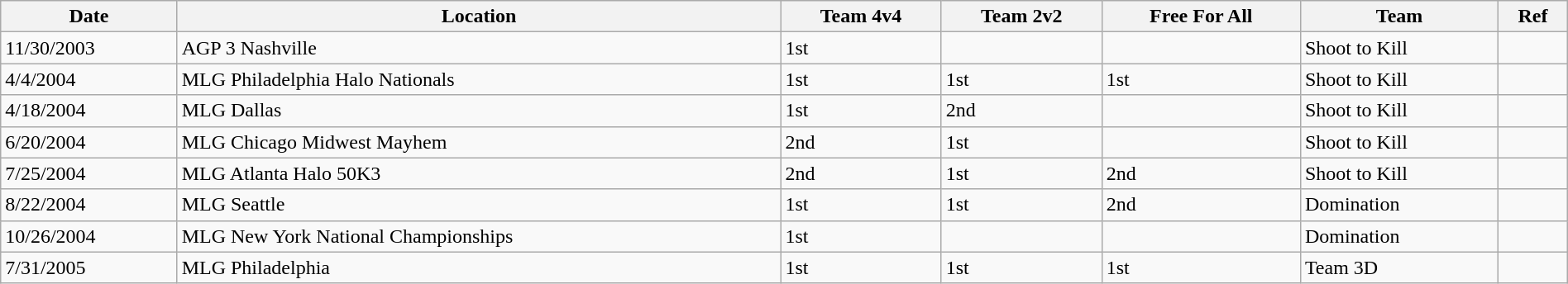<table class="sortable wikitable" style="width:100%;">
<tr>
<th>Date</th>
<th>Location</th>
<th>Team 4v4</th>
<th>Team 2v2</th>
<th>Free For All</th>
<th>Team</th>
<th>Ref</th>
</tr>
<tr>
<td>11/30/2003</td>
<td>AGP 3 Nashville</td>
<td>1st</td>
<td></td>
<td></td>
<td>Shoot to Kill</td>
<td></td>
</tr>
<tr>
<td>4/4/2004</td>
<td>MLG Philadelphia Halo Nationals</td>
<td>1st</td>
<td>1st</td>
<td>1st</td>
<td>Shoot to Kill</td>
<td></td>
</tr>
<tr>
<td>4/18/2004</td>
<td>MLG Dallas</td>
<td>1st</td>
<td>2nd</td>
<td></td>
<td>Shoot to Kill</td>
<td></td>
</tr>
<tr>
<td>6/20/2004</td>
<td>MLG Chicago Midwest Mayhem</td>
<td>2nd</td>
<td>1st</td>
<td></td>
<td>Shoot to Kill</td>
<td></td>
</tr>
<tr>
<td>7/25/2004</td>
<td>MLG Atlanta Halo 50K3</td>
<td>2nd</td>
<td>1st</td>
<td>2nd</td>
<td>Shoot to Kill</td>
<td></td>
</tr>
<tr>
<td>8/22/2004</td>
<td>MLG Seattle</td>
<td>1st</td>
<td>1st</td>
<td>2nd</td>
<td>Domination</td>
<td></td>
</tr>
<tr>
<td>10/26/2004</td>
<td>MLG New York National Championships</td>
<td>1st</td>
<td></td>
<td></td>
<td>Domination</td>
<td></td>
</tr>
<tr>
<td>7/31/2005</td>
<td>MLG Philadelphia</td>
<td>1st</td>
<td>1st</td>
<td>1st</td>
<td>Team 3D</td>
<td></td>
</tr>
</table>
